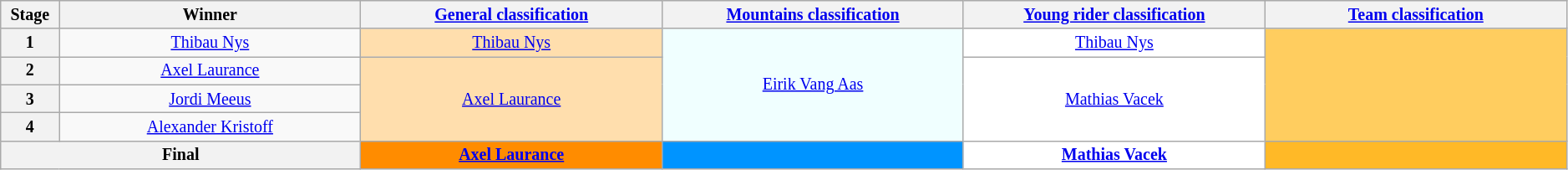<table class="wikitable" style="text-align: center; font-size:smaller;">
<tr style="background:#efefef;">
<th scope="col" style="width:2%;">Stage</th>
<th scope="col" style="width:14%;">Winner</th>
<th scope="col" style="width:14%;"><a href='#'>General classification</a><br></th>
<th scope="col" style="width:14%;"><a href='#'>Mountains classification</a><br></th>
<th scope="col" style="width:14%;"><a href='#'>Young rider classification</a><br></th>
<th scope="col" style="width:14%;"><a href='#'>Team classification</a></th>
</tr>
<tr>
<th>1</th>
<td><a href='#'>Thibau Nys</a></td>
<td style="background:navajowhite;"><a href='#'>Thibau Nys</a></td>
<td style="background:azure;" rowspan="4"><a href='#'>Eirik Vang Aas</a></td>
<td style="background:white;"><a href='#'>Thibau Nys</a></td>
<td style="background:#FFCD5F;" rowspan="4"></td>
</tr>
<tr>
<th>2</th>
<td><a href='#'>Axel Laurance</a></td>
<td style="background:navajowhite;" rowspan="3"><a href='#'>Axel Laurance</a></td>
<td style="background:white;" rowspan="3"><a href='#'>Mathias Vacek</a></td>
</tr>
<tr>
<th>3</th>
<td><a href='#'>Jordi Meeus</a></td>
</tr>
<tr>
<th>4</th>
<td><a href='#'>Alexander Kristoff</a></td>
</tr>
<tr>
<th colspan="2">Final</th>
<th style="background:#FF8C00;"><a href='#'>Axel Laurance</a></th>
<th style="background:#0094FF;"></th>
<th style="background:white;"><a href='#'>Mathias Vacek</a></th>
<th style="background:#FFB927;"></th>
</tr>
</table>
